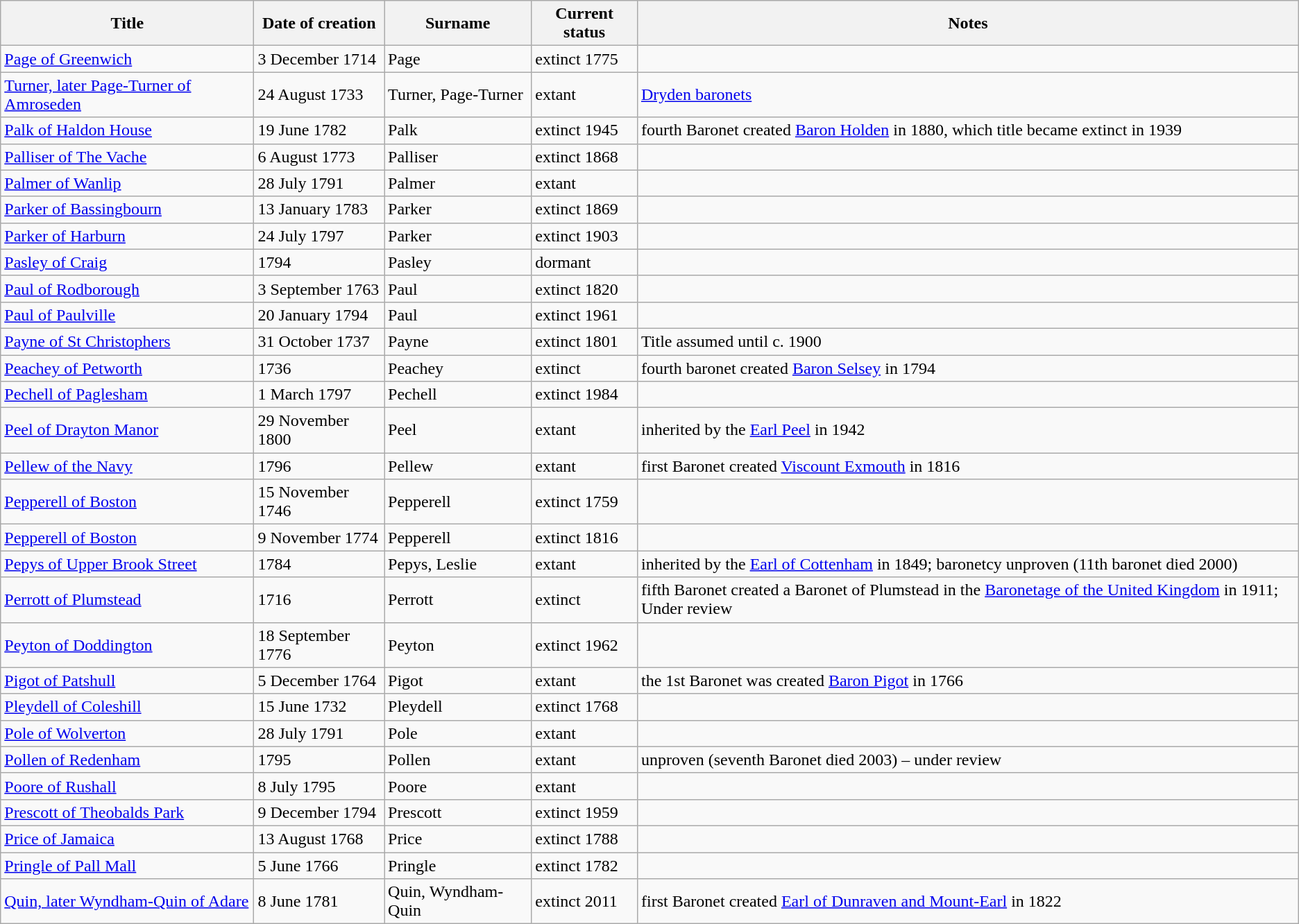<table class="wikitable">
<tr>
<th>Title</th>
<th>Date of creation</th>
<th>Surname</th>
<th>Current status</th>
<th>Notes</th>
</tr>
<tr>
<td><a href='#'>Page of Greenwich</a></td>
<td>3 December 1714</td>
<td>Page</td>
<td>extinct 1775</td>
<td></td>
</tr>
<tr>
<td><a href='#'>Turner, later Page-Turner of Amroseden</a></td>
<td>24 August 1733</td>
<td>Turner, Page-Turner</td>
<td>extant</td>
<td><a href='#'>Dryden baronets</a></td>
</tr>
<tr>
<td><a href='#'>Palk of Haldon House</a></td>
<td>19 June 1782</td>
<td>Palk</td>
<td>extinct 1945</td>
<td>fourth Baronet created <a href='#'>Baron Holden</a> in 1880, which title became extinct in 1939</td>
</tr>
<tr>
<td><a href='#'>Palliser of The Vache</a></td>
<td>6 August 1773</td>
<td>Palliser</td>
<td>extinct 1868</td>
<td></td>
</tr>
<tr>
<td><a href='#'>Palmer of Wanlip</a></td>
<td>28 July 1791</td>
<td>Palmer</td>
<td>extant</td>
<td></td>
</tr>
<tr>
<td><a href='#'>Parker of Bassingbourn</a></td>
<td>13 January 1783</td>
<td>Parker</td>
<td>extinct 1869</td>
<td></td>
</tr>
<tr>
<td><a href='#'>Parker of Harburn</a></td>
<td>24 July 1797</td>
<td>Parker</td>
<td>extinct 1903</td>
<td></td>
</tr>
<tr>
<td><a href='#'>Pasley of Craig</a></td>
<td>1794</td>
<td>Pasley</td>
<td>dormant</td>
<td></td>
</tr>
<tr>
<td><a href='#'>Paul of Rodborough</a></td>
<td>3 September 1763</td>
<td>Paul</td>
<td>extinct 1820</td>
<td></td>
</tr>
<tr>
<td><a href='#'>Paul of Paulville</a></td>
<td>20 January 1794</td>
<td>Paul</td>
<td>extinct 1961</td>
<td></td>
</tr>
<tr>
<td><a href='#'>Payne of St Christophers</a></td>
<td>31 October 1737</td>
<td>Payne</td>
<td>extinct 1801</td>
<td>Title assumed until c. 1900</td>
</tr>
<tr>
<td><a href='#'>Peachey of Petworth</a></td>
<td>1736</td>
<td>Peachey</td>
<td>extinct</td>
<td>fourth baronet created <a href='#'>Baron Selsey</a> in 1794</td>
</tr>
<tr>
<td><a href='#'>Pechell of Paglesham</a></td>
<td>1 March 1797</td>
<td>Pechell</td>
<td>extinct 1984</td>
<td></td>
</tr>
<tr>
<td><a href='#'>Peel of Drayton Manor</a></td>
<td>29 November 1800</td>
<td>Peel</td>
<td>extant</td>
<td>inherited by the <a href='#'>Earl Peel</a> in 1942</td>
</tr>
<tr>
<td><a href='#'>Pellew of the Navy</a></td>
<td>1796</td>
<td>Pellew</td>
<td>extant</td>
<td>first Baronet created <a href='#'>Viscount Exmouth</a> in 1816</td>
</tr>
<tr>
<td><a href='#'>Pepperell of Boston</a></td>
<td>15 November 1746</td>
<td>Pepperell</td>
<td>extinct 1759</td>
<td></td>
</tr>
<tr>
<td><a href='#'>Pepperell of Boston</a></td>
<td>9 November 1774</td>
<td>Pepperell</td>
<td>extinct 1816</td>
<td></td>
</tr>
<tr>
<td><a href='#'>Pepys of Upper Brook Street</a></td>
<td>1784</td>
<td>Pepys, Leslie</td>
<td>extant</td>
<td>inherited by the <a href='#'>Earl of Cottenham</a> in 1849; baronetcy unproven (11th baronet died 2000)</td>
</tr>
<tr>
<td><a href='#'>Perrott of Plumstead</a></td>
<td>1716</td>
<td>Perrott</td>
<td>extinct</td>
<td>fifth Baronet created a Baronet of Plumstead in the <a href='#'>Baronetage of the United Kingdom</a> in 1911; Under review</td>
</tr>
<tr>
<td><a href='#'>Peyton of Doddington</a></td>
<td>18 September 1776</td>
<td>Peyton</td>
<td>extinct 1962</td>
<td></td>
</tr>
<tr>
<td><a href='#'>Pigot of Patshull</a></td>
<td>5 December 1764</td>
<td>Pigot</td>
<td>extant</td>
<td>the 1st Baronet was created <a href='#'>Baron Pigot</a> in 1766</td>
</tr>
<tr>
<td><a href='#'>Pleydell of Coleshill</a></td>
<td>15 June 1732</td>
<td>Pleydell</td>
<td>extinct 1768</td>
<td></td>
</tr>
<tr>
<td><a href='#'>Pole of Wolverton</a></td>
<td>28 July 1791</td>
<td>Pole</td>
<td>extant</td>
<td></td>
</tr>
<tr>
<td><a href='#'>Pollen of Redenham</a></td>
<td>1795</td>
<td>Pollen</td>
<td>extant</td>
<td>unproven (seventh Baronet died 2003) – under review</td>
</tr>
<tr>
<td><a href='#'>Poore of Rushall</a></td>
<td>8 July 1795</td>
<td>Poore</td>
<td>extant</td>
<td></td>
</tr>
<tr>
<td><a href='#'>Prescott of Theobalds Park</a></td>
<td>9 December 1794</td>
<td>Prescott</td>
<td>extinct 1959</td>
<td></td>
</tr>
<tr>
<td><a href='#'>Price of Jamaica</a></td>
<td>13 August 1768</td>
<td>Price</td>
<td>extinct 1788</td>
<td></td>
</tr>
<tr>
<td><a href='#'>Pringle of Pall Mall</a></td>
<td>5 June 1766</td>
<td>Pringle</td>
<td>extinct 1782</td>
<td></td>
</tr>
<tr>
<td><a href='#'>Quin, later Wyndham-Quin of Adare</a></td>
<td>8 June 1781</td>
<td>Quin, Wyndham-Quin</td>
<td>extinct 2011</td>
<td>first Baronet created <a href='#'>Earl of Dunraven and Mount-Earl</a> in 1822</td>
</tr>
</table>
